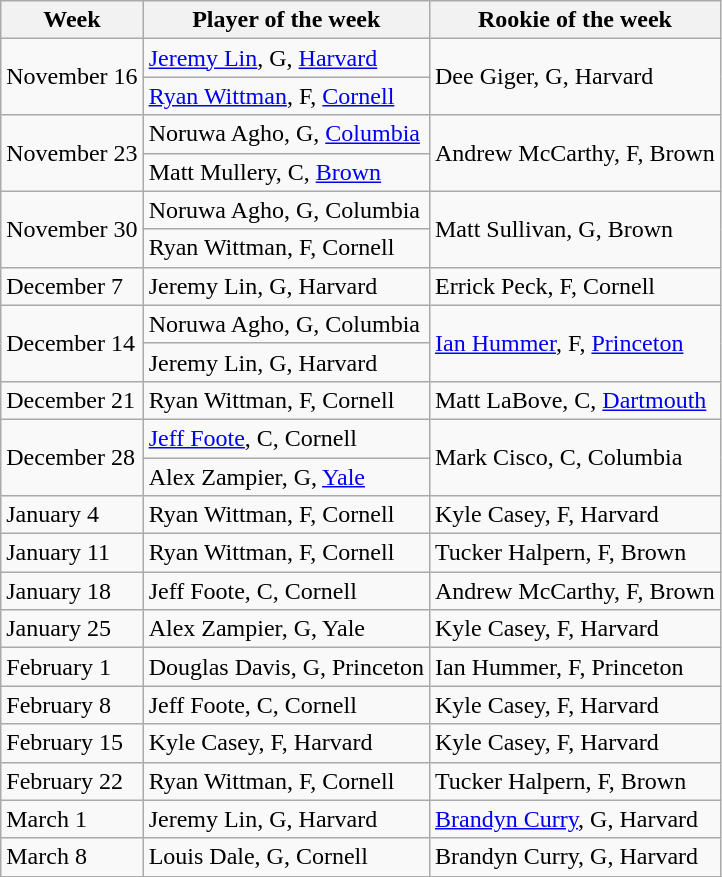<table class="wikitable" border="1">
<tr>
<th>Week</th>
<th>Player of the week</th>
<th>Rookie of the week</th>
</tr>
<tr>
<td rowspan=2 valign=middle>November 16</td>
<td><a href='#'>Jeremy Lin</a>, G, <a href='#'>Harvard</a></td>
<td rowspan=2 colspan=3 align=left>Dee Giger, G, Harvard</td>
</tr>
<tr>
<td><a href='#'>Ryan Wittman</a>, F, <a href='#'>Cornell</a></td>
</tr>
<tr>
<td rowspan=2 valign=middle>November 23</td>
<td>Noruwa Agho, G, <a href='#'>Columbia</a></td>
<td rowspan=2 colspan=3 align=left>Andrew McCarthy, F, Brown</td>
</tr>
<tr>
<td>Matt Mullery, C, <a href='#'>Brown</a></td>
</tr>
<tr>
<td rowspan=2 valign=middle>November 30</td>
<td>Noruwa Agho, G, Columbia</td>
<td rowspan=2 colspan=3 align=left>Matt Sullivan, G, Brown</td>
</tr>
<tr>
<td>Ryan Wittman, F, Cornell</td>
</tr>
<tr>
<td>December 7</td>
<td>Jeremy Lin, G, Harvard</td>
<td>Errick Peck, F, Cornell</td>
</tr>
<tr>
<td rowspan=2 valign=middle>December 14</td>
<td>Noruwa Agho, G, Columbia</td>
<td rowspan=2 colspan=3 align=left><a href='#'>Ian Hummer</a>, F, <a href='#'>Princeton</a></td>
</tr>
<tr>
<td>Jeremy Lin, G, Harvard</td>
</tr>
<tr>
<td>December 21</td>
<td>Ryan Wittman, F, Cornell</td>
<td>Matt LaBove, C, <a href='#'>Dartmouth</a></td>
</tr>
<tr>
<td rowspan=2 valign=middle>December 28</td>
<td><a href='#'>Jeff Foote</a>, C, Cornell</td>
<td rowspan=2 colspan=3 align=left>Mark Cisco, C, Columbia</td>
</tr>
<tr>
<td>Alex Zampier, G, <a href='#'>Yale</a></td>
</tr>
<tr>
<td>January 4</td>
<td>Ryan Wittman, F, Cornell</td>
<td>Kyle Casey, F, Harvard</td>
</tr>
<tr>
<td>January 11</td>
<td>Ryan Wittman, F, Cornell</td>
<td>Tucker Halpern, F, Brown</td>
</tr>
<tr>
<td>January 18</td>
<td>Jeff Foote, C, Cornell</td>
<td>Andrew McCarthy, F, Brown</td>
</tr>
<tr>
<td>January 25</td>
<td>Alex Zampier, G, Yale</td>
<td>Kyle Casey, F, Harvard</td>
</tr>
<tr>
<td>February 1</td>
<td>Douglas Davis, G, Princeton</td>
<td>Ian Hummer, F, Princeton</td>
</tr>
<tr>
<td>February 8</td>
<td>Jeff Foote, C, Cornell</td>
<td>Kyle Casey, F, Harvard</td>
</tr>
<tr>
<td>February 15</td>
<td>Kyle Casey, F, Harvard</td>
<td>Kyle Casey, F, Harvard</td>
</tr>
<tr>
<td>February 22</td>
<td>Ryan Wittman, F, Cornell</td>
<td>Tucker Halpern, F, Brown</td>
</tr>
<tr>
<td>March 1</td>
<td>Jeremy Lin, G, Harvard</td>
<td><a href='#'>Brandyn Curry</a>, G, Harvard</td>
</tr>
<tr>
<td>March 8</td>
<td>Louis Dale, G, Cornell</td>
<td>Brandyn Curry, G, Harvard</td>
</tr>
<tr>
</tr>
</table>
